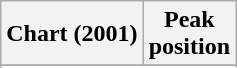<table class="wikitable sortable plainrowheaders" style="text-align:center">
<tr>
<th scope="col">Chart (2001)</th>
<th scope="col">Peak<br> position</th>
</tr>
<tr>
</tr>
<tr>
</tr>
<tr>
</tr>
</table>
